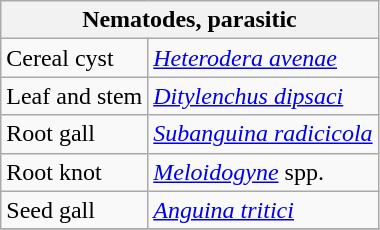<table class="wikitable" style="clear">
<tr>
<th colspan=2><strong>Nematodes, parasitic</strong><br></th>
</tr>
<tr>
<td>Cereal cyst</td>
<td><em><a href='#'>Heterodera avenae</a></em></td>
</tr>
<tr>
<td>Leaf and stem</td>
<td><em><a href='#'>Ditylenchus dipsaci</a></em></td>
</tr>
<tr>
<td>Root gall</td>
<td><em><a href='#'>Subanguina radicicola</a></em></td>
</tr>
<tr>
<td>Root knot</td>
<td><em><a href='#'>Meloidogyne</a></em> spp.</td>
</tr>
<tr>
<td>Seed gall</td>
<td><em><a href='#'>Anguina tritici</a></em></td>
</tr>
<tr>
</tr>
</table>
